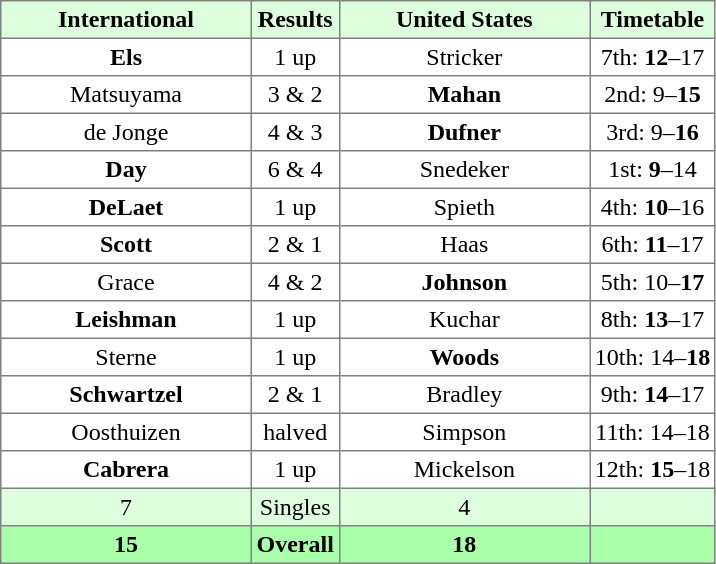<table border="1" cellpadding="3" style="border-collapse:collapse; text-align:center;" class="sortable">
<tr style="background:#ddffdd;">
<th width=160>International</th>
<th>Results</th>
<th width=160>United States</th>
<th>Timetable</th>
</tr>
<tr>
<td><strong>Els</strong></td>
<td>1 up</td>
<td>Stricker</td>
<td>7th: <strong>12</strong>–17</td>
</tr>
<tr>
<td>Matsuyama</td>
<td>3 & 2</td>
<td><strong>Mahan</strong></td>
<td>2nd: 9–<strong>15</strong></td>
</tr>
<tr>
<td>de Jonge</td>
<td>4 & 3</td>
<td><strong>Dufner</strong></td>
<td>3rd: 9–<strong>16</strong></td>
</tr>
<tr>
<td><strong>Day</strong></td>
<td>6 & 4</td>
<td>Snedeker</td>
<td>1st: <strong>9</strong>–14</td>
</tr>
<tr>
<td><strong>DeLaet</strong></td>
<td>1 up</td>
<td>Spieth</td>
<td>4th: <strong>10</strong>–16</td>
</tr>
<tr>
<td><strong>Scott</strong></td>
<td>2 & 1</td>
<td>Haas</td>
<td>6th: <strong>11</strong>–17</td>
</tr>
<tr>
<td>Grace</td>
<td>4 & 2</td>
<td><strong>Johnson</strong></td>
<td>5th: 10–<strong>17</strong></td>
</tr>
<tr>
<td><strong>Leishman</strong></td>
<td>1 up</td>
<td>Kuchar</td>
<td>8th: <strong>13</strong>–17</td>
</tr>
<tr>
<td>Sterne</td>
<td>1 up</td>
<td><strong>Woods</strong></td>
<td>10th: 14–<strong>18</strong></td>
</tr>
<tr>
<td><strong>Schwartzel</strong></td>
<td>2 & 1</td>
<td>Bradley</td>
<td>9th: <strong>14</strong>–17</td>
</tr>
<tr>
<td>Oosthuizen</td>
<td>halved</td>
<td>Simpson</td>
<td>11th: 14–18</td>
</tr>
<tr>
<td><strong>Cabrera</strong></td>
<td>1 up</td>
<td>Mickelson</td>
<td>12th: <strong>15</strong>–18</td>
</tr>
<tr style="background:#ddffdd;">
<td>7</td>
<td>Singles</td>
<td>4</td>
<td></td>
</tr>
<tr style="background:#aaffaa;">
<th>15</th>
<th>Overall</th>
<th>18</th>
<td></td>
</tr>
</table>
